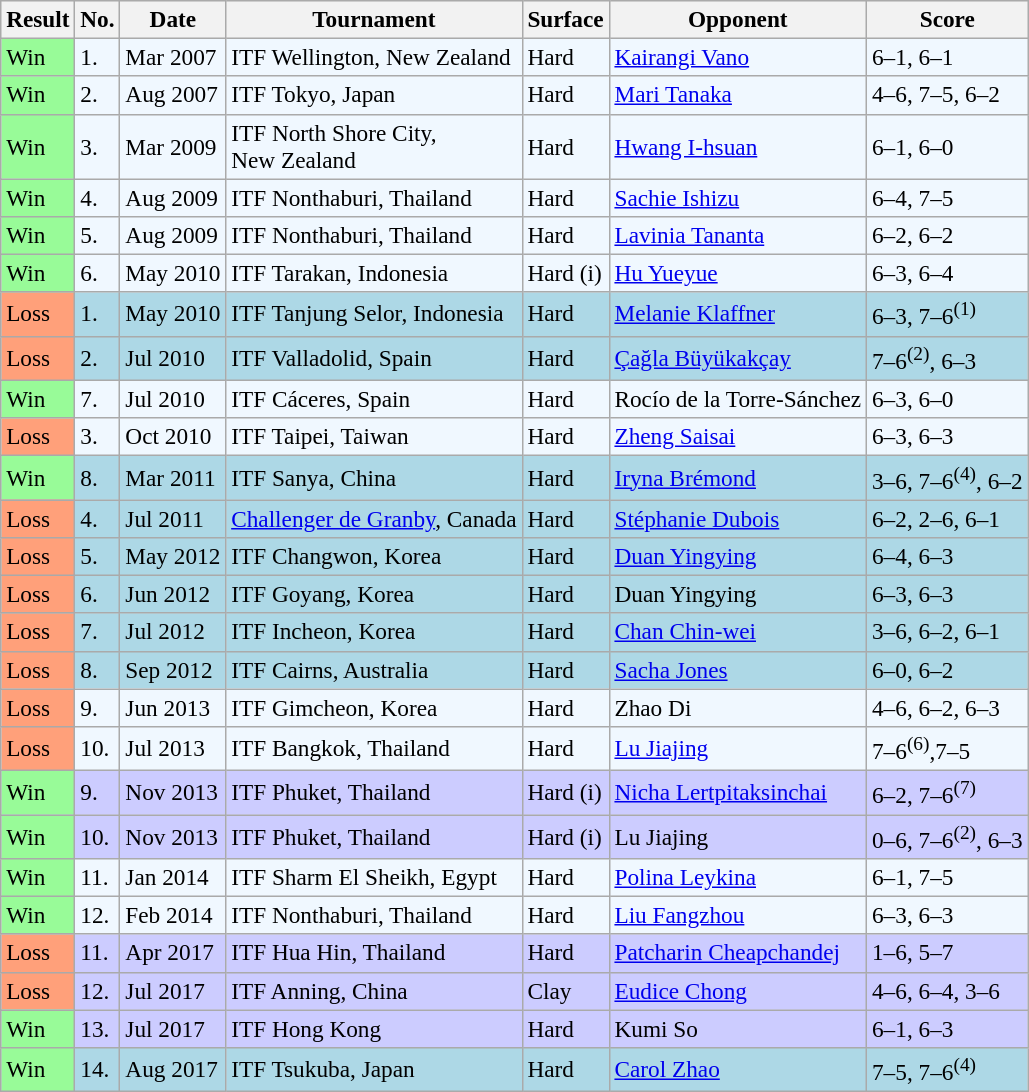<table class="wikitable sortable" style="font-size:97%">
<tr bgcolor="#efefef">
<th>Result</th>
<th>No.</th>
<th>Date</th>
<th>Tournament</th>
<th>Surface</th>
<th>Opponent</th>
<th class="unsortable">Score</th>
</tr>
<tr bgcolor="#f0f8ff">
<td bgcolor="98FB98">Win</td>
<td>1.</td>
<td>Mar 2007</td>
<td>ITF Wellington, New Zealand</td>
<td>Hard</td>
<td> <a href='#'>Kairangi Vano</a></td>
<td>6–1, 6–1</td>
</tr>
<tr bgcolor="#f0f8ff">
<td bgcolor="98FB98">Win</td>
<td>2.</td>
<td>Aug 2007</td>
<td>ITF Tokyo, Japan</td>
<td>Hard</td>
<td> <a href='#'>Mari Tanaka</a></td>
<td>4–6, 7–5, 6–2</td>
</tr>
<tr bgcolor="#f0f8ff">
<td bgcolor="98FB98">Win</td>
<td>3.</td>
<td>Mar 2009</td>
<td>ITF North Shore City, <br>New Zealand</td>
<td>Hard</td>
<td> <a href='#'>Hwang I-hsuan</a></td>
<td>6–1, 6–0</td>
</tr>
<tr bgcolor="#f0f8ff">
<td bgcolor="98FB98">Win</td>
<td>4.</td>
<td>Aug 2009</td>
<td>ITF Nonthaburi, Thailand</td>
<td>Hard</td>
<td> <a href='#'>Sachie Ishizu</a></td>
<td>6–4, 7–5</td>
</tr>
<tr bgcolor="#f0f8ff">
<td bgcolor="98FB98">Win</td>
<td>5.</td>
<td>Aug 2009</td>
<td>ITF Nonthaburi, Thailand</td>
<td>Hard</td>
<td> <a href='#'>Lavinia Tananta</a></td>
<td>6–2, 6–2</td>
</tr>
<tr bgcolor="#f0f8ff">
<td bgcolor="98FB98">Win</td>
<td>6.</td>
<td>May 2010</td>
<td>ITF Tarakan, Indonesia</td>
<td>Hard (i)</td>
<td> <a href='#'>Hu Yueyue</a></td>
<td>6–3, 6–4</td>
</tr>
<tr bgcolor=lightblue>
<td bgcolor="FFA07A">Loss</td>
<td>1.</td>
<td>May 2010</td>
<td>ITF Tanjung Selor, Indonesia</td>
<td>Hard</td>
<td> <a href='#'>Melanie Klaffner</a></td>
<td>6–3, 7–6<sup>(1)</sup></td>
</tr>
<tr bgcolor=lightblue>
<td bgcolor="FFA07A">Loss</td>
<td>2.</td>
<td>Jul 2010</td>
<td>ITF Valladolid, Spain</td>
<td>Hard</td>
<td> <a href='#'>Çağla Büyükakçay</a></td>
<td>7–6<sup>(2)</sup>, 6–3</td>
</tr>
<tr bgcolor="#f0f8ff">
<td bgcolor="98FB98">Win</td>
<td>7.</td>
<td>Jul 2010</td>
<td>ITF Cáceres, Spain</td>
<td>Hard</td>
<td> Rocío de la Torre-Sánchez</td>
<td>6–3, 6–0</td>
</tr>
<tr bgcolor="#f0f8ff">
<td bgcolor="FFA07A">Loss</td>
<td>3.</td>
<td>Oct 2010</td>
<td>ITF Taipei, Taiwan</td>
<td>Hard</td>
<td> <a href='#'>Zheng Saisai</a></td>
<td>6–3, 6–3</td>
</tr>
<tr bgcolor=lightblue>
<td bgcolor="98FB98">Win</td>
<td>8.</td>
<td>Mar 2011</td>
<td>ITF Sanya, China</td>
<td>Hard</td>
<td> <a href='#'>Iryna Brémond</a></td>
<td>3–6, 7–6<sup>(4)</sup>, 6–2</td>
</tr>
<tr bgcolor=lightblue>
<td bgcolor="FFA07A">Loss</td>
<td>4.</td>
<td>Jul 2011</td>
<td><a href='#'>Challenger de Granby</a>, Canada</td>
<td>Hard</td>
<td> <a href='#'>Stéphanie Dubois</a></td>
<td>6–2, 2–6, 6–1</td>
</tr>
<tr bgcolor=lightblue>
<td bgcolor="FFA07A">Loss</td>
<td>5.</td>
<td>May 2012</td>
<td>ITF Changwon, Korea</td>
<td>Hard</td>
<td> <a href='#'>Duan Yingying</a></td>
<td>6–4, 6–3</td>
</tr>
<tr bgcolor=lightblue>
<td bgcolor="FFA07A">Loss</td>
<td>6.</td>
<td>Jun 2012</td>
<td>ITF Goyang, Korea</td>
<td>Hard</td>
<td> Duan Yingying</td>
<td>6–3, 6–3</td>
</tr>
<tr bgcolor=lightblue>
<td bgcolor="FFA07A">Loss</td>
<td>7.</td>
<td>Jul 2012</td>
<td>ITF Incheon, Korea</td>
<td>Hard</td>
<td> <a href='#'>Chan Chin-wei</a></td>
<td>3–6, 6–2, 6–1</td>
</tr>
<tr bgcolor=lightblue>
<td bgcolor="FFA07A">Loss</td>
<td>8.</td>
<td>Sep 2012</td>
<td>ITF Cairns, Australia</td>
<td>Hard</td>
<td> <a href='#'>Sacha Jones</a></td>
<td>6–0, 6–2</td>
</tr>
<tr style="background:#f0f8ff;">
<td bgcolor="FFA07A">Loss</td>
<td>9.</td>
<td>Jun 2013</td>
<td>ITF Gimcheon, Korea</td>
<td>Hard</td>
<td> Zhao Di</td>
<td>4–6, 6–2, 6–3</td>
</tr>
<tr style="background:#f0f8ff;">
<td bgcolor="FFA07A">Loss</td>
<td>10.</td>
<td>Jul 2013</td>
<td>ITF Bangkok, Thailand</td>
<td>Hard</td>
<td> <a href='#'>Lu Jiajing</a></td>
<td>7–6<sup>(6)</sup>,7–5</td>
</tr>
<tr style="background:#ccccff;">
<td bgcolor="98FB98">Win</td>
<td>9.</td>
<td>Nov 2013</td>
<td>ITF Phuket, Thailand</td>
<td>Hard (i)</td>
<td> <a href='#'>Nicha Lertpitaksinchai</a></td>
<td>6–2, 7–6<sup>(7)</sup></td>
</tr>
<tr style="background:#ccccff;">
<td bgcolor="98FB98">Win</td>
<td>10.</td>
<td>Nov 2013</td>
<td>ITF Phuket, Thailand</td>
<td>Hard (i)</td>
<td> Lu Jiajing</td>
<td>0–6, 7–6<sup>(2)</sup>, 6–3</td>
</tr>
<tr style="background:#f0f8ff;">
<td bgcolor="98FB98">Win</td>
<td>11.</td>
<td>Jan 2014</td>
<td>ITF Sharm El Sheikh, Egypt</td>
<td>Hard</td>
<td> <a href='#'>Polina Leykina</a></td>
<td>6–1, 7–5</td>
</tr>
<tr style="background:#f0f8ff;">
<td bgcolor="98FB98">Win</td>
<td>12.</td>
<td>Feb 2014</td>
<td>ITF Nonthaburi, Thailand</td>
<td>Hard</td>
<td> <a href='#'>Liu Fangzhou</a></td>
<td>6–3, 6–3</td>
</tr>
<tr style="background:#ccccff;">
<td bgcolor="FFA07A">Loss</td>
<td>11.</td>
<td>Apr 2017</td>
<td>ITF Hua Hin, Thailand</td>
<td>Hard</td>
<td> <a href='#'>Patcharin Cheapchandej</a></td>
<td>1–6, 5–7</td>
</tr>
<tr style="background:#ccccff;">
<td bgcolor="FFA07A">Loss</td>
<td>12.</td>
<td>Jul 2017</td>
<td>ITF Anning, China</td>
<td>Clay</td>
<td> <a href='#'>Eudice Chong</a></td>
<td>4–6, 6–4, 3–6</td>
</tr>
<tr style="background:#ccccff;">
<td bgcolor="98FB98">Win</td>
<td>13.</td>
<td>Jul 2017</td>
<td>ITF Hong Kong</td>
<td>Hard</td>
<td> Kumi So</td>
<td>6–1, 6–3</td>
</tr>
<tr bgcolor=lightblue>
<td bgcolor="98FB98">Win</td>
<td>14.</td>
<td>Aug 2017</td>
<td>ITF Tsukuba, Japan</td>
<td>Hard</td>
<td> <a href='#'>Carol Zhao</a></td>
<td>7–5, 7–6<sup>(4)</sup></td>
</tr>
</table>
